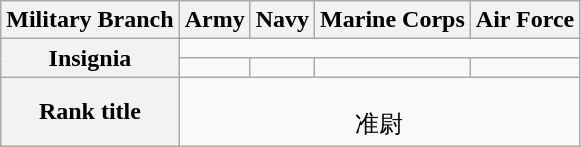<table class="wikitable plainrowheaders" style="text-align:center;" border="1">
<tr>
<th>Military Branch</th>
<th>Army</th>
<th>Navy</th>
<th>Marine Corps</th>
<th>Air Force</th>
</tr>
<tr>
<th rowspan=2>Insignia</th>
<td colspan=4></td>
</tr>
<tr>
<td></td>
<td></td>
<td></td>
<td></td>
</tr>
<tr>
<th>Rank title</th>
<td colspan=4><br>准尉<br></td>
</tr>
</table>
